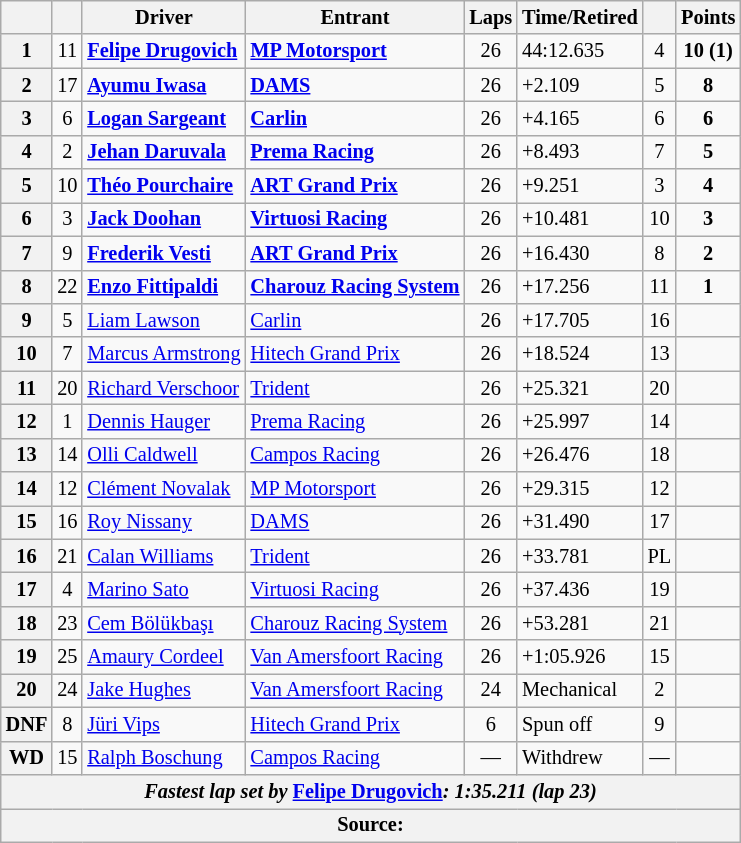<table class="wikitable" style="font-size:85%">
<tr>
<th scope="col"></th>
<th scope="col"></th>
<th scope="col">Driver</th>
<th scope="col">Entrant</th>
<th scope="col">Laps</th>
<th scope="col">Time/Retired</th>
<th scope="col"></th>
<th scope="col">Points</th>
</tr>
<tr>
<th>1</th>
<td align="center">11</td>
<td> <strong><a href='#'>Felipe Drugovich</a></strong></td>
<td><strong><a href='#'>MP Motorsport</a></strong></td>
<td align="center">26</td>
<td>44:12.635</td>
<td align="center">4</td>
<td align="center"><strong>10 (1)</strong></td>
</tr>
<tr>
<th>2</th>
<td align="center">17</td>
<td> <strong><a href='#'>Ayumu Iwasa</a></strong></td>
<td><strong><a href='#'>DAMS</a></strong></td>
<td align="center">26</td>
<td>+2.109</td>
<td align="center">5</td>
<td align="center"><strong>8</strong></td>
</tr>
<tr>
<th>3</th>
<td align="center">6</td>
<td> <strong><a href='#'>Logan Sargeant</a></strong></td>
<td><strong><a href='#'>Carlin</a></strong></td>
<td align="center">26</td>
<td>+4.165</td>
<td align="center">6</td>
<td align="center"><strong>6</strong></td>
</tr>
<tr>
<th>4</th>
<td align="center">2</td>
<td> <strong><a href='#'>Jehan Daruvala</a></strong></td>
<td><strong><a href='#'>Prema Racing</a></strong></td>
<td align="center">26</td>
<td>+8.493</td>
<td align="center">7</td>
<td align="center"><strong>5</strong></td>
</tr>
<tr>
<th>5</th>
<td align="center">10</td>
<td> <strong><a href='#'>Théo Pourchaire</a></strong></td>
<td><strong><a href='#'>ART Grand Prix</a></strong></td>
<td align="center">26</td>
<td>+9.251</td>
<td align="center">3</td>
<td align="center"><strong>4</strong></td>
</tr>
<tr>
<th>6</th>
<td align="center">3</td>
<td> <strong><a href='#'>Jack Doohan</a></strong></td>
<td><strong><a href='#'>Virtuosi Racing</a></strong></td>
<td align="center">26</td>
<td>+10.481</td>
<td align="center">10</td>
<td align="center"><strong>3</strong></td>
</tr>
<tr>
<th>7</th>
<td align="center">9</td>
<td> <strong><a href='#'>Frederik Vesti</a></strong></td>
<td><strong><a href='#'>ART Grand Prix</a></strong></td>
<td align="center">26</td>
<td>+16.430</td>
<td align="center">8</td>
<td align="center"><strong>2</strong></td>
</tr>
<tr>
<th>8</th>
<td align="center">22</td>
<td> <strong><a href='#'>Enzo Fittipaldi</a></strong></td>
<td><strong><a href='#'>Charouz Racing System</a></strong></td>
<td align="center">26</td>
<td>+17.256</td>
<td align="center">11</td>
<td align="center"><strong>1</strong></td>
</tr>
<tr>
<th>9</th>
<td align="center">5</td>
<td> <a href='#'>Liam Lawson</a></td>
<td><a href='#'>Carlin</a></td>
<td align="center">26</td>
<td>+17.705</td>
<td align="center">16</td>
<td align="center"></td>
</tr>
<tr>
<th>10</th>
<td align="center">7</td>
<td> <a href='#'>Marcus Armstrong</a></td>
<td><a href='#'>Hitech Grand Prix</a></td>
<td align="center">26</td>
<td>+18.524</td>
<td align="center">13</td>
<td align="center"></td>
</tr>
<tr>
<th>11</th>
<td align="center">20</td>
<td> <a href='#'>Richard Verschoor</a></td>
<td><a href='#'>Trident</a></td>
<td align="center">26</td>
<td>+25.321</td>
<td align="center">20</td>
<td align="center"></td>
</tr>
<tr>
<th>12</th>
<td align="center">1</td>
<td> <a href='#'>Dennis Hauger</a></td>
<td><a href='#'>Prema Racing</a></td>
<td align="center">26</td>
<td>+25.997</td>
<td align="center">14</td>
<td align="center"></td>
</tr>
<tr>
<th>13</th>
<td align="center">14</td>
<td> <a href='#'>Olli Caldwell</a></td>
<td><a href='#'>Campos Racing</a></td>
<td align="center">26</td>
<td>+26.476</td>
<td align="center">18</td>
<td align="center"></td>
</tr>
<tr>
<th>14</th>
<td align="center">12</td>
<td> <a href='#'>Clément Novalak</a></td>
<td><a href='#'>MP Motorsport</a></td>
<td align="center">26</td>
<td>+29.315</td>
<td align="center">12</td>
<td align="center"></td>
</tr>
<tr>
<th>15</th>
<td align="center">16</td>
<td> <a href='#'>Roy Nissany</a></td>
<td><a href='#'>DAMS</a></td>
<td align="center">26</td>
<td>+31.490</td>
<td align="center">17</td>
<td align="center"></td>
</tr>
<tr>
<th>16</th>
<td align="center">21</td>
<td> <a href='#'>Calan Williams</a></td>
<td><a href='#'>Trident</a></td>
<td align="center">26</td>
<td>+33.781</td>
<td align="center">PL</td>
<td align="center"></td>
</tr>
<tr>
<th>17</th>
<td align="center">4</td>
<td> <a href='#'>Marino Sato</a></td>
<td><a href='#'>Virtuosi Racing</a></td>
<td align="center">26</td>
<td>+37.436</td>
<td align="center">19</td>
<td align="center"></td>
</tr>
<tr>
<th>18</th>
<td align="center">23</td>
<td> <a href='#'>Cem Bölükbaşı</a></td>
<td><a href='#'>Charouz Racing System</a></td>
<td align="center">26</td>
<td>+53.281</td>
<td align="center">21</td>
<td align="center"></td>
</tr>
<tr>
<th>19</th>
<td align="center">25</td>
<td> <a href='#'>Amaury Cordeel</a></td>
<td><a href='#'>Van Amersfoort Racing</a></td>
<td align="center">26</td>
<td>+1:05.926</td>
<td align="center">15</td>
<td align="center"></td>
</tr>
<tr>
<th>20</th>
<td align="center">24</td>
<td> <a href='#'>Jake Hughes</a></td>
<td><a href='#'>Van Amersfoort Racing</a></td>
<td align="center">24</td>
<td>Mechanical</td>
<td align="center">2</td>
<td align="center"></td>
</tr>
<tr>
<th>DNF</th>
<td align="center">8</td>
<td> <a href='#'>Jüri Vips</a></td>
<td><a href='#'>Hitech Grand Prix</a></td>
<td align="center">6</td>
<td>Spun off</td>
<td align="center">9</td>
<td align="center"></td>
</tr>
<tr>
<th>WD</th>
<td align="center">15</td>
<td> <a href='#'>Ralph Boschung</a></td>
<td><a href='#'>Campos Racing</a></td>
<td align="center">—</td>
<td>Withdrew</td>
<td align="center">—</td>
<td align="center"></td>
</tr>
<tr>
<th colspan="8"><em>Fastest lap set by</em> <strong> <a href='#'>Felipe Drugovich</a><strong><em>: 1:35.211 (lap 23)<em></th>
</tr>
<tr>
<th colspan="8">Source:</th>
</tr>
</table>
